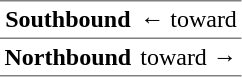<table border="1" cellspacing="0" cellpadding="3" frame="hsides" rules="rows">
<tr>
<th><span>Southbound</span></th>
<td>←  toward </td>
</tr>
<tr>
<th><span>Northbound</span></th>
<td>  toward  →</td>
</tr>
</table>
